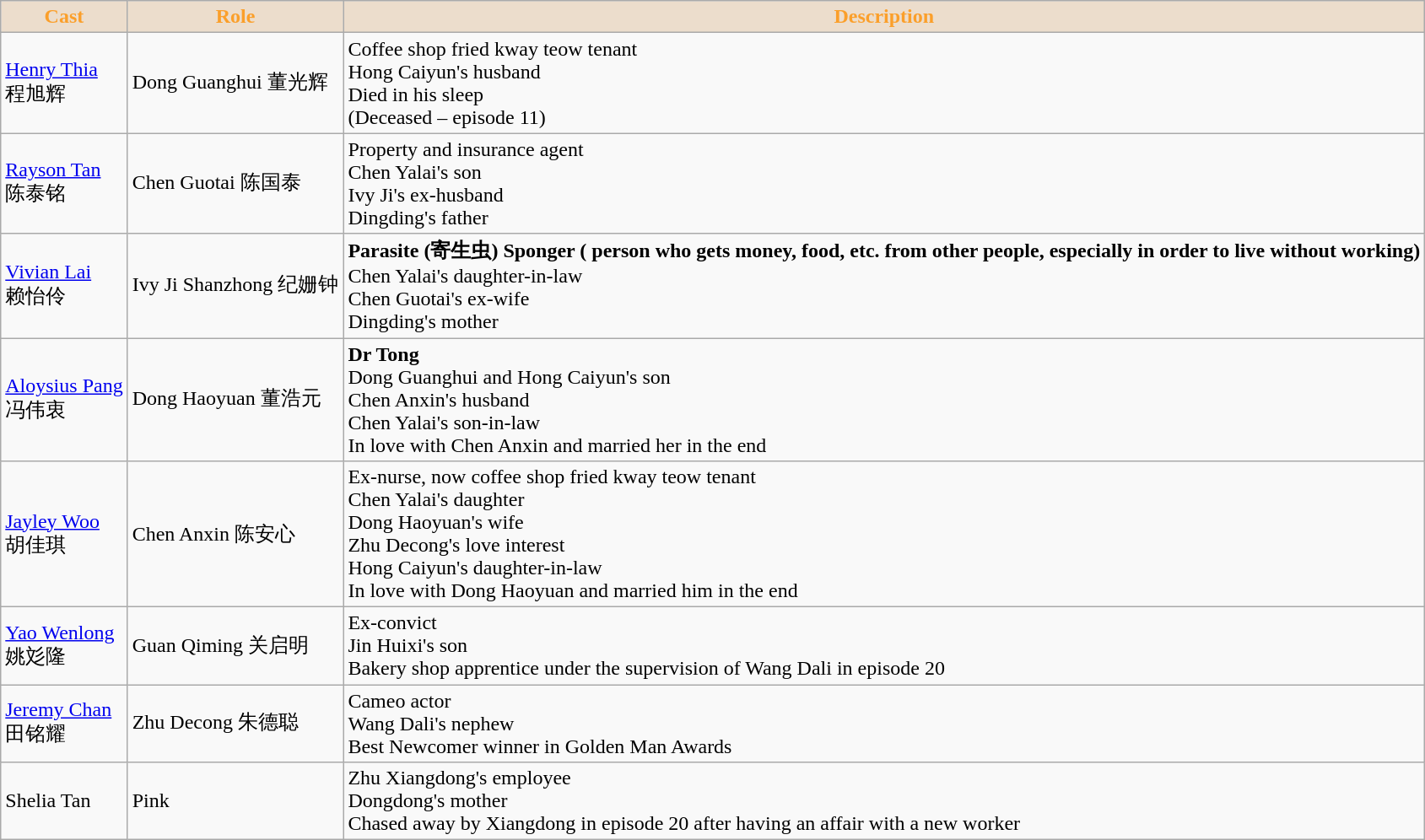<table class="wikitable">
<tr>
<th style="background:#ecddcc; color:#fb9f2a">Cast</th>
<th style="background:#ecddcc; color:#fb9f2a">Role</th>
<th style="background:#ecddcc; color:#fb9f2a">Description</th>
</tr>
<tr>
<td><a href='#'>Henry Thia</a> <br> 程旭辉</td>
<td>Dong Guanghui 董光辉</td>
<td>Coffee shop fried kway teow tenant <br> Hong Caiyun's husband <br> Died in his sleep <br> (Deceased – episode 11)</td>
</tr>
<tr>
<td><a href='#'>Rayson Tan</a> <br> 陈泰铭</td>
<td>Chen Guotai 陈国泰</td>
<td>Property and insurance agent <br> Chen Yalai's son <br> Ivy Ji's ex-husband <br> Dingding's father</td>
</tr>
<tr>
<td><a href='#'>Vivian Lai</a> <br> 赖怡伶</td>
<td>Ivy Ji Shanzhong 纪姗钟</td>
<td><strong>Parasite (寄生虫) Sponger ( person who gets money, food, etc. from other people, especially in order to live without working) </strong> <br> Chen Yalai's daughter-in-law <br> Chen Guotai's ex-wife <br> Dingding's mother</td>
</tr>
<tr>
<td><a href='#'>Aloysius Pang</a> <br> 冯伟衷</td>
<td>Dong Haoyuan 董浩元</td>
<td><strong>Dr Tong</strong> <br> Dong Guanghui and Hong Caiyun's son <br> Chen Anxin's husband <br> Chen Yalai's son-in-law <br> In love with Chen Anxin and married her in the end</td>
</tr>
<tr>
<td><a href='#'>Jayley Woo</a> <br> 胡佳琪</td>
<td>Chen Anxin 陈安心</td>
<td>Ex-nurse, now coffee shop fried kway teow tenant <br> Chen Yalai's daughter <br> Dong Haoyuan's wife <br> Zhu Decong's love interest <br> Hong Caiyun's daughter-in-law <br> In love with Dong Haoyuan and married him in the end</td>
</tr>
<tr>
<td><a href='#'>Yao Wenlong</a> <br> 姚彣隆</td>
<td>Guan Qiming 关启明</td>
<td>Ex-convict <br> Jin Huixi's son <br> Bakery shop apprentice under the supervision of Wang Dali in episode 20</td>
</tr>
<tr>
<td><a href='#'>Jeremy Chan</a> <br> 田铭耀</td>
<td>Zhu Decong 朱德聪</td>
<td>Cameo actor <br> Wang Dali's nephew <br> Best Newcomer winner in Golden Man Awards</td>
</tr>
<tr>
<td>Shelia Tan</td>
<td>Pink</td>
<td>Zhu Xiangdong's employee <br> Dongdong's mother <br> Chased away by Xiangdong in episode 20 after having an affair with a new worker</td>
</tr>
</table>
